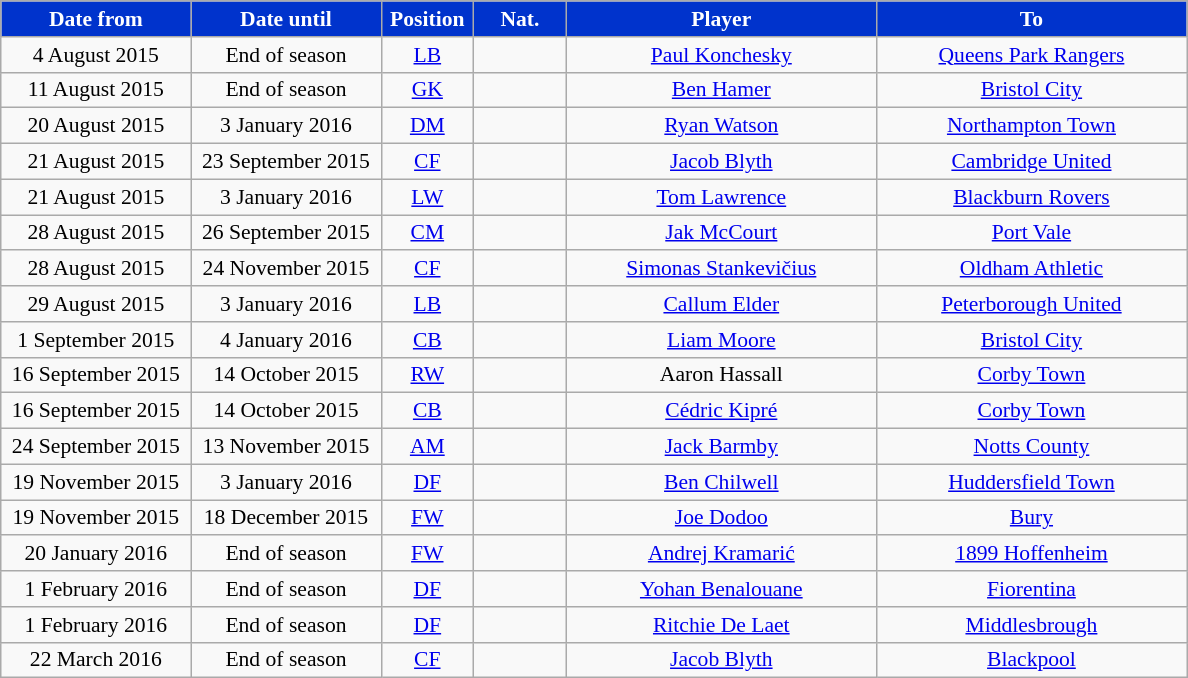<table class="wikitable" style="text-align:center; font-size:90%; ">
<tr>
<th style="background:#03c; color:white; width:120px;">Date from</th>
<th style="background:#03c; color:white; width:120px;">Date until</th>
<th style="background:#03c; color:white; width:55px;">Position</th>
<th style="background:#03c; color:white; width:55px;">Nat.</th>
<th style="background:#03c; color:white; width:200px;">Player</th>
<th style="background:#03c; color:white; width:200px;">To</th>
</tr>
<tr>
<td>4 August 2015</td>
<td>End of season</td>
<td><a href='#'>LB</a></td>
<td></td>
<td><a href='#'>Paul Konchesky</a></td>
<td> <a href='#'>Queens Park Rangers</a></td>
</tr>
<tr>
<td>11 August 2015</td>
<td>End of season</td>
<td><a href='#'>GK</a></td>
<td></td>
<td><a href='#'>Ben Hamer</a></td>
<td> <a href='#'>Bristol City</a></td>
</tr>
<tr>
<td>20 August 2015</td>
<td>3 January 2016</td>
<td><a href='#'>DM</a></td>
<td></td>
<td><a href='#'>Ryan Watson</a></td>
<td> <a href='#'>Northampton Town</a></td>
</tr>
<tr>
<td>21 August 2015</td>
<td>23 September 2015</td>
<td><a href='#'>CF</a></td>
<td></td>
<td><a href='#'>Jacob Blyth</a></td>
<td> <a href='#'>Cambridge United</a></td>
</tr>
<tr>
<td>21 August 2015</td>
<td>3 January 2016</td>
<td><a href='#'>LW</a></td>
<td></td>
<td><a href='#'>Tom Lawrence</a></td>
<td> <a href='#'>Blackburn Rovers</a></td>
</tr>
<tr>
<td>28 August 2015</td>
<td>26 September 2015</td>
<td><a href='#'>CM</a></td>
<td></td>
<td><a href='#'>Jak McCourt</a></td>
<td> <a href='#'>Port Vale</a></td>
</tr>
<tr>
<td>28 August 2015</td>
<td>24 November 2015</td>
<td><a href='#'>CF</a></td>
<td></td>
<td><a href='#'>Simonas Stankevičius</a></td>
<td> <a href='#'>Oldham Athletic</a></td>
</tr>
<tr>
<td>29 August 2015</td>
<td>3 January 2016</td>
<td><a href='#'>LB</a></td>
<td></td>
<td><a href='#'>Callum Elder</a></td>
<td> <a href='#'>Peterborough United</a></td>
</tr>
<tr>
<td>1 September 2015</td>
<td>4 January 2016</td>
<td><a href='#'>CB</a></td>
<td></td>
<td><a href='#'>Liam Moore</a></td>
<td> <a href='#'>Bristol City</a></td>
</tr>
<tr>
<td>16 September 2015</td>
<td>14 October 2015</td>
<td><a href='#'>RW</a></td>
<td></td>
<td>Aaron Hassall</td>
<td> <a href='#'>Corby Town</a></td>
</tr>
<tr>
<td>16 September 2015</td>
<td>14 October 2015</td>
<td><a href='#'>CB</a></td>
<td></td>
<td><a href='#'>Cédric Kipré</a></td>
<td> <a href='#'>Corby Town</a></td>
</tr>
<tr>
<td>24 September 2015</td>
<td>13 November 2015</td>
<td><a href='#'>AM</a></td>
<td></td>
<td><a href='#'>Jack Barmby</a></td>
<td> <a href='#'>Notts County</a></td>
</tr>
<tr>
<td>19 November 2015</td>
<td>3 January 2016</td>
<td><a href='#'>DF</a></td>
<td></td>
<td><a href='#'>Ben Chilwell</a></td>
<td> <a href='#'>Huddersfield Town</a></td>
</tr>
<tr>
<td>19 November 2015</td>
<td>18 December 2015</td>
<td><a href='#'>FW</a></td>
<td></td>
<td><a href='#'>Joe Dodoo</a></td>
<td> <a href='#'>Bury</a></td>
</tr>
<tr>
<td>20 January 2016</td>
<td>End of season</td>
<td><a href='#'>FW</a></td>
<td></td>
<td><a href='#'>Andrej Kramarić</a></td>
<td> <a href='#'>1899 Hoffenheim</a></td>
</tr>
<tr>
<td>1 February 2016</td>
<td>End of season</td>
<td><a href='#'>DF</a></td>
<td></td>
<td><a href='#'>Yohan Benalouane</a></td>
<td> <a href='#'>Fiorentina</a></td>
</tr>
<tr>
<td>1 February 2016</td>
<td>End of season</td>
<td><a href='#'>DF</a></td>
<td></td>
<td><a href='#'>Ritchie De Laet</a></td>
<td> <a href='#'>Middlesbrough</a></td>
</tr>
<tr>
<td>22 March 2016</td>
<td>End of season</td>
<td><a href='#'>CF</a></td>
<td></td>
<td><a href='#'>Jacob Blyth</a></td>
<td> <a href='#'>Blackpool</a></td>
</tr>
</table>
